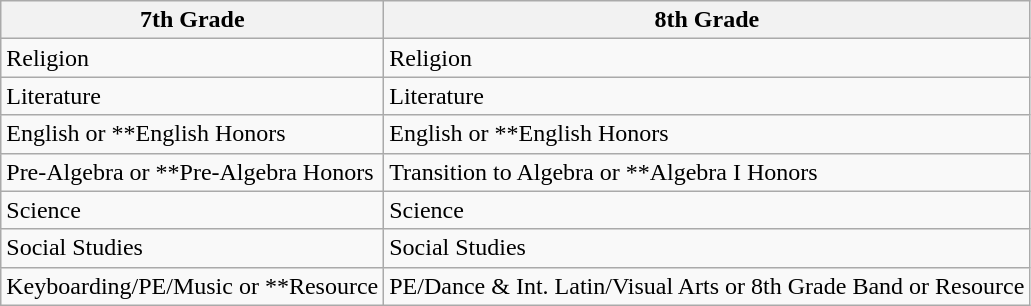<table class="wikitable" border="1">
<tr>
<th>7th Grade</th>
<th>8th Grade</th>
</tr>
<tr>
<td>Religion</td>
<td>Religion</td>
</tr>
<tr>
<td>Literature</td>
<td>Literature</td>
</tr>
<tr>
<td>English or **English Honors</td>
<td>English or **English Honors</td>
</tr>
<tr>
<td>Pre-Algebra or  **Pre-Algebra Honors</td>
<td>Transition to Algebra or **Algebra I Honors</td>
</tr>
<tr>
<td>Science</td>
<td>Science</td>
</tr>
<tr>
<td>Social Studies</td>
<td>Social Studies</td>
</tr>
<tr>
<td>Keyboarding/PE/Music or **Resource</td>
<td>PE/Dance & Int. Latin/Visual Arts or 8th Grade Band or Resource</td>
</tr>
</table>
